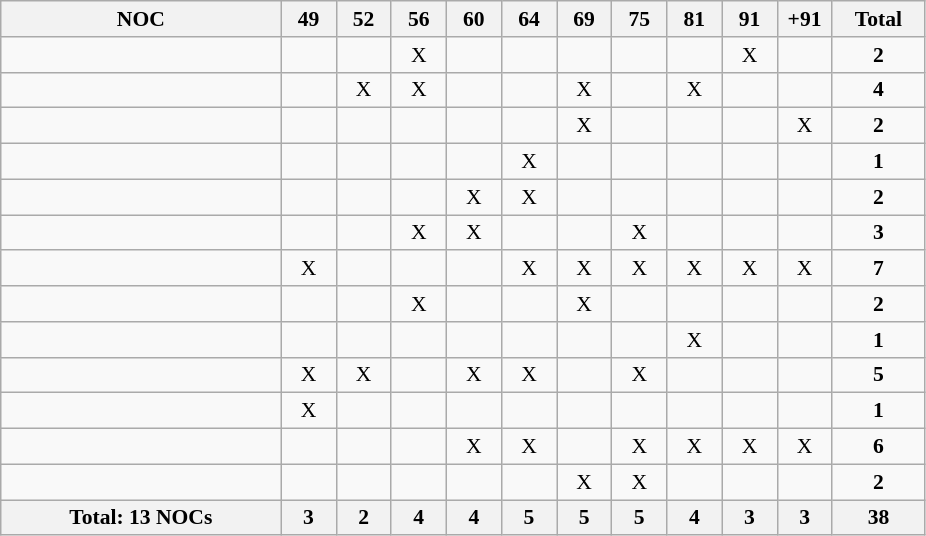<table class="wikitable" style="text-align:center; font-size:90%">
<tr>
<th width=180 align="left">NOC</th>
<th width=30>49</th>
<th width=30>52</th>
<th width=30>56</th>
<th width=30>60</th>
<th width=30>64</th>
<th width=30>69</th>
<th width=30>75</th>
<th width=30>81</th>
<th width=30>91</th>
<th width=30>+91</th>
<th width=55>Total</th>
</tr>
<tr>
<td align=left></td>
<td></td>
<td></td>
<td>X</td>
<td></td>
<td></td>
<td></td>
<td></td>
<td></td>
<td>X</td>
<td></td>
<td><strong>2</strong></td>
</tr>
<tr>
<td align=left></td>
<td></td>
<td>X</td>
<td>X</td>
<td></td>
<td></td>
<td>X</td>
<td></td>
<td>X</td>
<td></td>
<td></td>
<td><strong>4</strong></td>
</tr>
<tr>
<td align=left></td>
<td></td>
<td></td>
<td></td>
<td></td>
<td></td>
<td>X</td>
<td></td>
<td></td>
<td></td>
<td>X</td>
<td><strong>2</strong></td>
</tr>
<tr>
<td align=left></td>
<td></td>
<td></td>
<td></td>
<td></td>
<td>X</td>
<td></td>
<td></td>
<td></td>
<td></td>
<td></td>
<td><strong>1</strong></td>
</tr>
<tr>
<td align=left></td>
<td></td>
<td></td>
<td></td>
<td>X</td>
<td>X</td>
<td></td>
<td></td>
<td></td>
<td></td>
<td></td>
<td><strong>2</strong></td>
</tr>
<tr>
<td align=left></td>
<td></td>
<td></td>
<td>X</td>
<td>X</td>
<td></td>
<td></td>
<td>X</td>
<td></td>
<td></td>
<td></td>
<td><strong>3</strong></td>
</tr>
<tr>
<td align=left></td>
<td>X</td>
<td></td>
<td></td>
<td></td>
<td>X</td>
<td>X</td>
<td>X</td>
<td>X</td>
<td>X</td>
<td>X</td>
<td><strong>7</strong></td>
</tr>
<tr>
<td align=left></td>
<td></td>
<td></td>
<td>X</td>
<td></td>
<td></td>
<td>X</td>
<td></td>
<td></td>
<td></td>
<td></td>
<td><strong>2</strong></td>
</tr>
<tr>
<td align=left></td>
<td></td>
<td></td>
<td></td>
<td></td>
<td></td>
<td></td>
<td></td>
<td>X</td>
<td></td>
<td></td>
<td><strong>1</strong></td>
</tr>
<tr>
<td align=left></td>
<td>X</td>
<td>X</td>
<td></td>
<td>X</td>
<td>X</td>
<td></td>
<td>X</td>
<td></td>
<td></td>
<td></td>
<td><strong>5</strong></td>
</tr>
<tr>
<td align=left></td>
<td>X</td>
<td></td>
<td></td>
<td></td>
<td></td>
<td></td>
<td></td>
<td></td>
<td></td>
<td></td>
<td><strong>1</strong></td>
</tr>
<tr>
<td align=left></td>
<td></td>
<td></td>
<td></td>
<td>X</td>
<td>X</td>
<td></td>
<td>X</td>
<td>X</td>
<td>X</td>
<td>X</td>
<td><strong>6</strong></td>
</tr>
<tr>
<td align=left></td>
<td></td>
<td></td>
<td></td>
<td></td>
<td></td>
<td>X</td>
<td>X</td>
<td></td>
<td></td>
<td></td>
<td><strong>2</strong></td>
</tr>
<tr>
<th>Total: 13 NOCs</th>
<th>3</th>
<th>2</th>
<th>4</th>
<th>4</th>
<th>5</th>
<th>5</th>
<th>5</th>
<th>4</th>
<th>3</th>
<th>3</th>
<th>38</th>
</tr>
</table>
